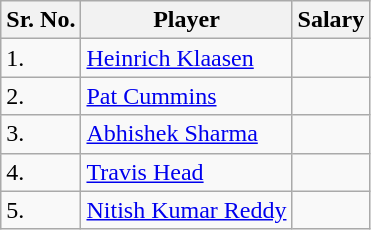<table class="wikitable">
<tr>
<th scope="col">Sr. No.</th>
<th scope="col">Player</th>
<th scope="col">Salary</th>
</tr>
<tr>
<td>1.</td>
<td><a href='#'>Heinrich Klaasen</a></td>
<td></td>
</tr>
<tr>
<td>2.</td>
<td><a href='#'>Pat Cummins</a></td>
<td></td>
</tr>
<tr>
<td>3.</td>
<td><a href='#'>Abhishek Sharma</a></td>
<td></td>
</tr>
<tr>
<td>4.</td>
<td><a href='#'>Travis Head</a></td>
<td></td>
</tr>
<tr>
<td>5.</td>
<td><a href='#'>Nitish Kumar Reddy</a></td>
<td></td>
</tr>
</table>
